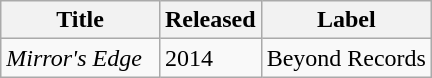<table class="wikitable" style="margin-bottom: 10px;">
<tr>
<th>Title</th>
<th>Released</th>
<th>Label</th>
</tr>
<tr>
<td><em>Mirror's Edge </em> </td>
<td>2014</td>
<td>Beyond Records</td>
</tr>
</table>
